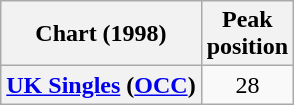<table class="wikitable plainrowheaders">
<tr>
<th>Chart (1998)</th>
<th>Peak<br>position</th>
</tr>
<tr>
<th scope="row"><a href='#'>UK Singles</a> (<a href='#'>OCC</a>)</th>
<td align="center">28</td>
</tr>
</table>
